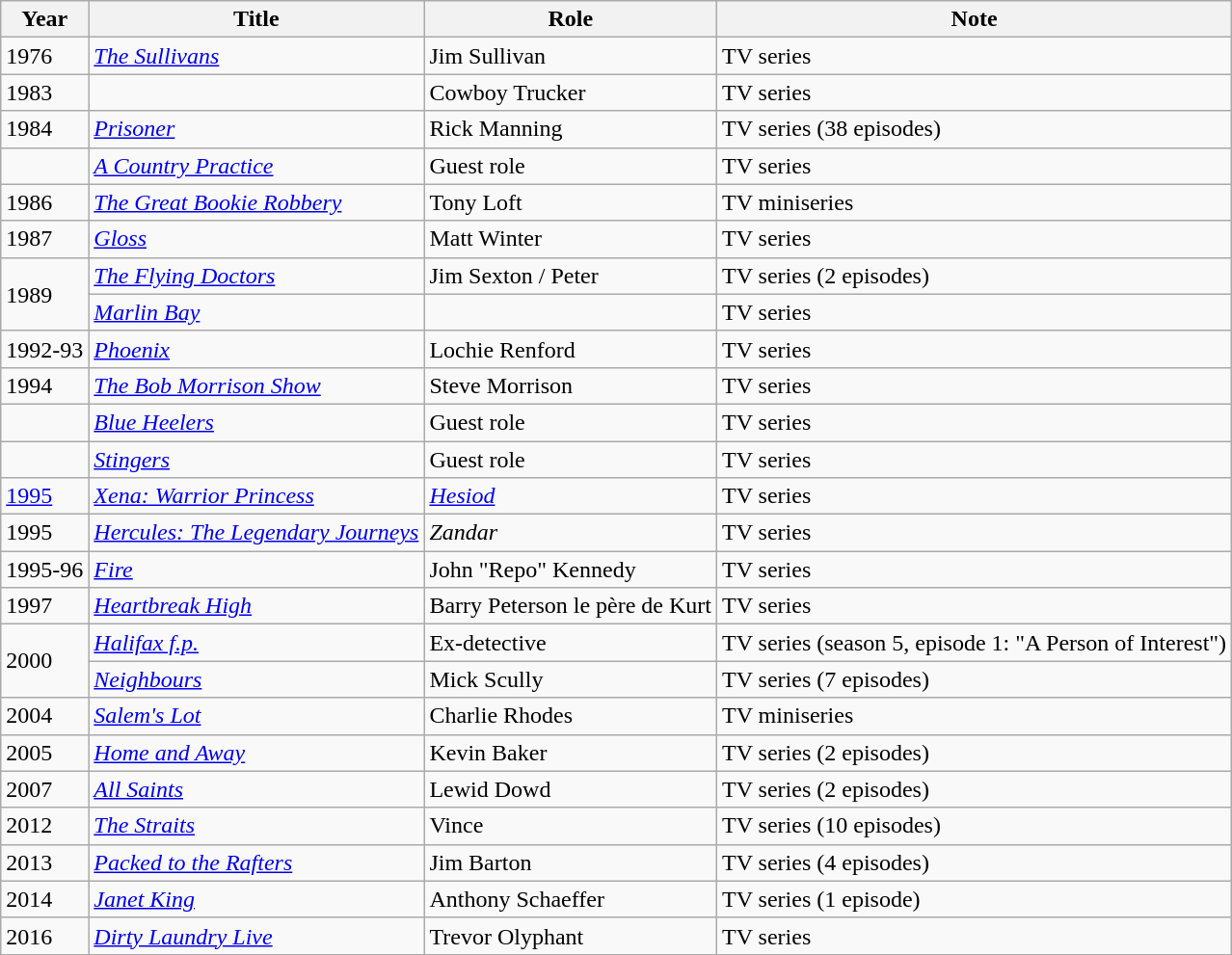<table class="wikitable sortable plainrowheaders">
<tr>
<th>Year</th>
<th>Title</th>
<th>Role</th>
<th>Note</th>
</tr>
<tr>
<td>1976</td>
<td><em><a href='#'>The Sullivans</a></em></td>
<td>Jim Sullivan</td>
<td>TV series</td>
</tr>
<tr>
<td>1983</td>
<td><em></em></td>
<td>Cowboy Trucker</td>
<td>TV series</td>
</tr>
<tr>
<td>1984</td>
<td><em><a href='#'>Prisoner</a></em></td>
<td>Rick Manning</td>
<td>TV series (38 episodes)</td>
</tr>
<tr>
<td></td>
<td><em><a href='#'>A Country Practice</a></em></td>
<td>Guest role</td>
<td>TV series</td>
</tr>
<tr>
<td>1986</td>
<td><em><a href='#'>The Great Bookie Robbery</a></em></td>
<td>Tony Loft</td>
<td>TV miniseries</td>
</tr>
<tr>
<td>1987</td>
<td><em><a href='#'>Gloss</a></em></td>
<td>Matt Winter</td>
<td>TV series</td>
</tr>
<tr>
<td rowspan="2">1989</td>
<td><em><a href='#'>The Flying Doctors</a></em></td>
<td>Jim Sexton / Peter</td>
<td>TV series (2 episodes)</td>
</tr>
<tr>
<td><em><a href='#'>Marlin Bay</a></em></td>
<td></td>
<td>TV series</td>
</tr>
<tr>
<td>1992-93</td>
<td><em><a href='#'>Phoenix</a></em></td>
<td>Lochie Renford</td>
<td>TV series</td>
</tr>
<tr>
<td>1994</td>
<td><em><a href='#'>The Bob Morrison Show</a></em></td>
<td>Steve Morrison</td>
<td>TV series</td>
</tr>
<tr>
<td></td>
<td><em><a href='#'>Blue Heelers</a></em></td>
<td>Guest role</td>
<td>TV series</td>
</tr>
<tr>
<td></td>
<td><em><a href='#'>Stingers</a></em></td>
<td>Guest role</td>
<td>TV series</td>
</tr>
<tr>
<td><a href='#'>1995</a></td>
<td><em><a href='#'>Xena: Warrior Princess</a></em></td>
<td><em><a href='#'>Hesiod</a></em></td>
<td>TV series</td>
</tr>
<tr>
<td>1995</td>
<td><em><a href='#'>Hercules: The Legendary Journeys</a></em></td>
<td><em>Zandar</em></td>
<td>TV series</td>
</tr>
<tr>
<td>1995-96</td>
<td><em><a href='#'>Fire</a></em></td>
<td>John "Repo" Kennedy</td>
<td>TV series</td>
</tr>
<tr>
<td>1997</td>
<td><em><a href='#'>Heartbreak High</a></em></td>
<td>Barry Peterson le père de Kurt</td>
<td>TV series</td>
</tr>
<tr>
<td rowspan="2">2000</td>
<td><em><a href='#'>Halifax f.p.</a></em></td>
<td>Ex-detective</td>
<td>TV series (season 5, episode 1: "A Person of Interest")</td>
</tr>
<tr>
<td><em><a href='#'>Neighbours</a></em></td>
<td>Mick Scully</td>
<td>TV series (7 episodes)</td>
</tr>
<tr>
<td>2004</td>
<td><em><a href='#'>Salem's Lot</a></em></td>
<td>Charlie Rhodes</td>
<td>TV miniseries</td>
</tr>
<tr>
<td>2005</td>
<td><em><a href='#'>Home and Away</a></em></td>
<td>Kevin Baker</td>
<td>TV series (2 episodes)</td>
</tr>
<tr>
<td>2007</td>
<td><em><a href='#'>All Saints</a></em></td>
<td>Lewid Dowd</td>
<td>TV series (2 episodes)</td>
</tr>
<tr>
<td>2012</td>
<td><em><a href='#'>The Straits</a></em></td>
<td>Vince</td>
<td>TV series (10 episodes)</td>
</tr>
<tr>
<td>2013</td>
<td><em><a href='#'>Packed to the Rafters</a></em></td>
<td>Jim Barton</td>
<td>TV series (4 episodes)</td>
</tr>
<tr>
<td>2014</td>
<td><em><a href='#'>Janet King</a></em></td>
<td>Anthony Schaeffer</td>
<td>TV series (1 episode)</td>
</tr>
<tr>
<td>2016</td>
<td><em><a href='#'>Dirty Laundry Live</a></em></td>
<td>Trevor Olyphant</td>
<td>TV series</td>
</tr>
</table>
